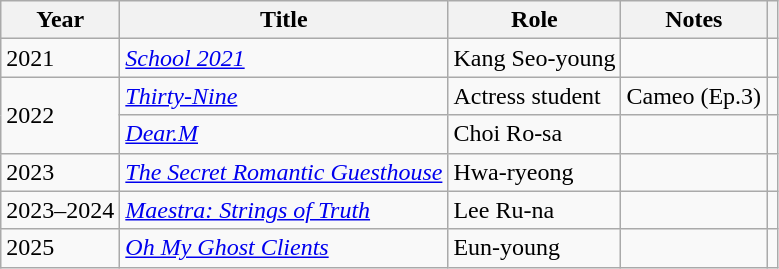<table class="wikitable">
<tr>
<th>Year</th>
<th>Title</th>
<th>Role</th>
<th>Notes</th>
<th></th>
</tr>
<tr>
<td>2021</td>
<td><em><a href='#'>School 2021</a></em></td>
<td>Kang Seo-young</td>
<td></td>
<td></td>
</tr>
<tr>
<td rowspan="2">2022</td>
<td><em><a href='#'>Thirty-Nine</a></em></td>
<td>Actress student</td>
<td>Cameo (Ep.3)</td>
<td></td>
</tr>
<tr>
<td><em><a href='#'>Dear.M</a></em></td>
<td>Choi Ro-sa</td>
<td></td>
<td></td>
</tr>
<tr>
<td>2023</td>
<td><em><a href='#'>The Secret Romantic Guesthouse</a></em></td>
<td>Hwa-ryeong</td>
<td></td>
<td></td>
</tr>
<tr>
<td>2023–2024</td>
<td><em><a href='#'>Maestra: Strings of Truth</a></em></td>
<td>Lee Ru-na</td>
<td></td>
<td></td>
</tr>
<tr>
<td>2025</td>
<td><em><a href='#'>Oh My Ghost Clients</a></em></td>
<td>Eun-young</td>
<td></td>
<td></td>
</tr>
</table>
